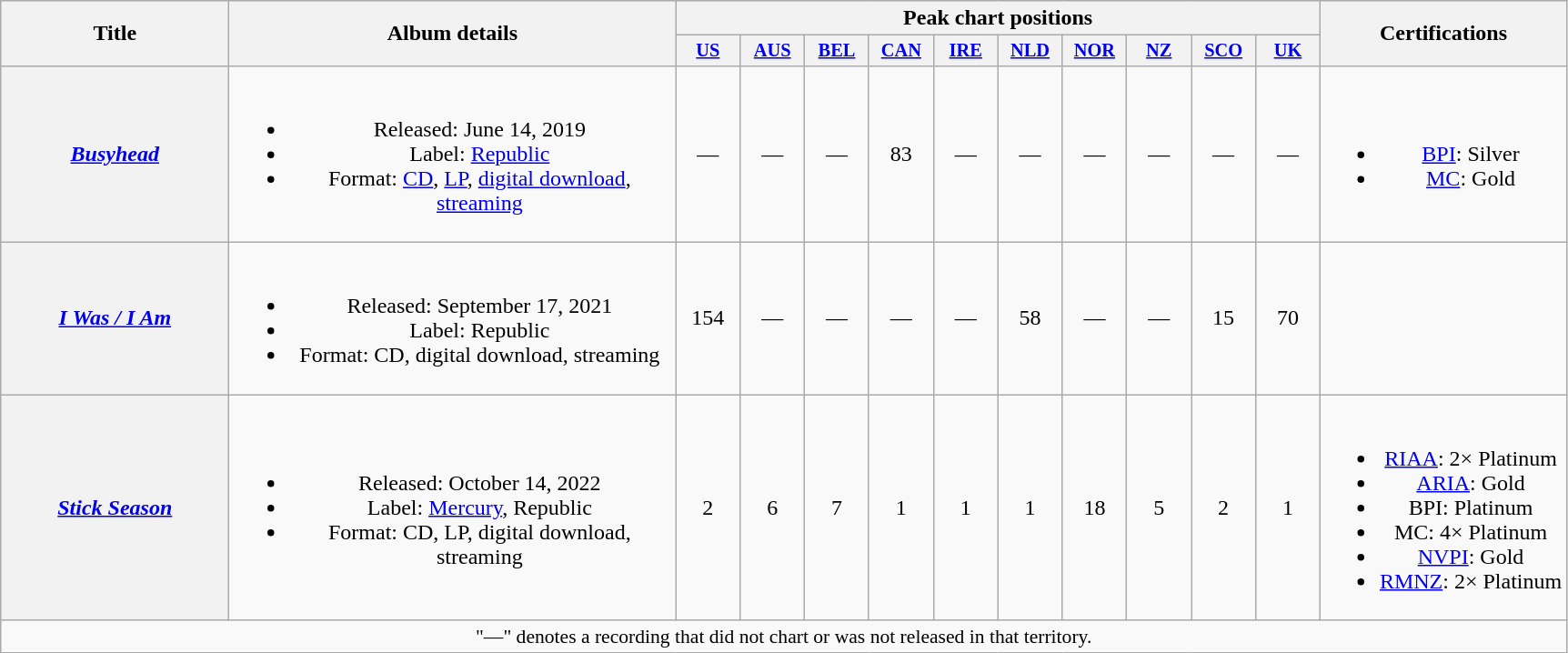<table class="wikitable plainrowheaders" style="text-align:center;" border="1">
<tr>
<th scope="col" rowspan="2" style="width:10em;">Title</th>
<th scope="col" rowspan="2" style="width:20em;">Album details</th>
<th scope="col" colspan="10">Peak chart positions</th>
<th scope="col" rowspan="2">Certifications</th>
</tr>
<tr>
<th scope="col" style="width:3em;font-size:85%;"><a href='#'>US</a><br></th>
<th scope="col" style="width:3em;font-size:85%;"><a href='#'>AUS</a><br></th>
<th scope="col" style="width:3em;font-size:85%;"><a href='#'>BEL</a><br></th>
<th scope="col" style="width:3em;font-size:85%;"><a href='#'>CAN</a><br></th>
<th scope="col" style="width:3em;font-size:85%;"><a href='#'>IRE</a><br></th>
<th scope="col" style="width:3em;font-size:85%;"><a href='#'>NLD</a><br></th>
<th scope="col" style="width:3em;font-size:85%;"><a href='#'>NOR</a><br></th>
<th scope="col" style="width:3em;font-size:85%;"><a href='#'>NZ</a><br></th>
<th scope="col" style="width:3em;font-size:85%;"><a href='#'>SCO</a><br></th>
<th scope="col" style="width:3em;font-size:85%;"><a href='#'>UK</a><br></th>
</tr>
<tr>
<th scope="row"><em><a href='#'>Busyhead</a></em></th>
<td><br><ul><li>Released: June 14, 2019</li><li>Label: <a href='#'>Republic</a></li><li>Format: <a href='#'>CD</a>, <a href='#'>LP</a>, <a href='#'>digital download</a>, <a href='#'>streaming</a></li></ul></td>
<td>—</td>
<td>—</td>
<td>—</td>
<td>83</td>
<td>—</td>
<td>—</td>
<td>—</td>
<td>—</td>
<td>—</td>
<td>—</td>
<td><br><ul><li><a href='#'>BPI</a>: Silver</li><li><a href='#'>MC</a>: Gold</li></ul></td>
</tr>
<tr>
<th scope="row"><em><a href='#'>I Was / I Am</a></em></th>
<td><br><ul><li>Released: September 17, 2021</li><li>Label: Republic</li><li>Format: CD, digital download, streaming</li></ul></td>
<td>154</td>
<td>—</td>
<td>—</td>
<td>—</td>
<td>—</td>
<td>58</td>
<td>—</td>
<td>—</td>
<td>15</td>
<td>70</td>
<td></td>
</tr>
<tr>
<th scope="row"><em><a href='#'>Stick Season</a></em></th>
<td><br><ul><li>Released: October 14, 2022</li><li>Label: <a href='#'>Mercury</a>, Republic</li><li>Format: CD, LP, digital download, streaming</li></ul></td>
<td>2</td>
<td>6</td>
<td>7</td>
<td>1</td>
<td>1</td>
<td>1</td>
<td>18</td>
<td>5</td>
<td>2</td>
<td>1</td>
<td><br><ul><li><a href='#'>RIAA</a>: 2× Platinum</li><li><a href='#'>ARIA</a>: Gold</li><li>BPI: Platinum</li><li>MC: 4× Platinum</li><li><a href='#'>NVPI</a>: Gold</li><li><a href='#'>RMNZ</a>: 2× Platinum</li></ul></td>
</tr>
<tr>
<td colspan="15" style="font-size:90%" align="center">"—" denotes a recording that did not chart or was not released in that territory.</td>
</tr>
</table>
